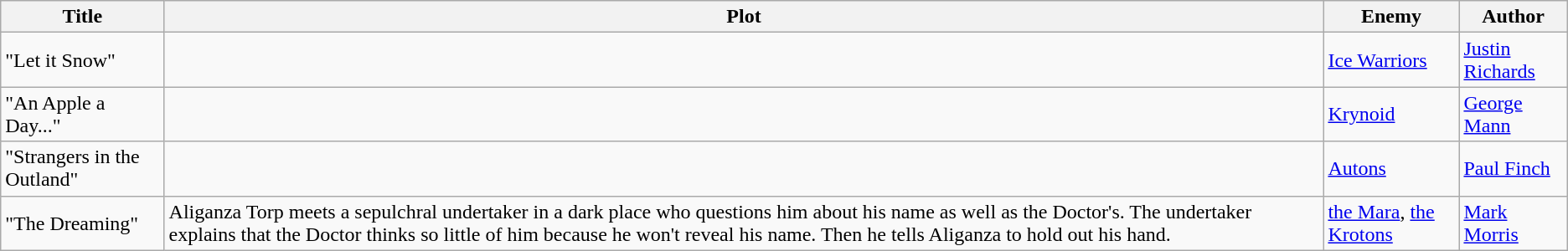<table class="wikitable">
<tr>
<th>Title</th>
<th>Plot</th>
<th>Enemy</th>
<th>Author</th>
</tr>
<tr>
<td>"Let it Snow"</td>
<td></td>
<td><a href='#'>Ice Warriors</a></td>
<td><a href='#'>Justin Richards</a></td>
</tr>
<tr>
<td>"An Apple a Day..."</td>
<td></td>
<td><a href='#'>Krynoid</a></td>
<td><a href='#'>George Mann</a></td>
</tr>
<tr>
<td>"Strangers in the Outland"</td>
<td></td>
<td><a href='#'>Autons</a></td>
<td><a href='#'>Paul Finch</a></td>
</tr>
<tr>
<td>"The Dreaming"</td>
<td>Aliganza Torp meets a sepulchral undertaker in a dark place who questions him about his name as well as the Doctor's. The undertaker explains that the Doctor thinks so little of him because he won't reveal his name. Then he tells Aliganza to hold out his hand.</td>
<td><a href='#'>the Mara</a>, <a href='#'>the Krotons</a></td>
<td><a href='#'>Mark Morris</a></td>
</tr>
</table>
